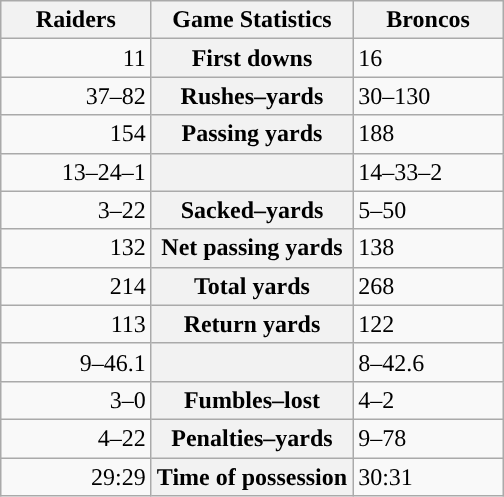<table class="wikitable" style="margin: 1em auto 1em auto">
<tr>
<th style="width:30%;">Raiders</th>
<th style="width:40%;">Game Statistics</th>
<th style="width:30%;">Broncos</th>
</tr>
<tr>
<td style="text-align:right;">11</td>
<th>First downs</th>
<td>16</td>
</tr>
<tr>
<td style="text-align:right;">37–82</td>
<th>Rushes–yards</th>
<td>30–130</td>
</tr>
<tr>
<td style="text-align:right;">154</td>
<th>Passing yards</th>
<td>188</td>
</tr>
<tr>
<td style="text-align:right;">13–24–1</td>
<th></th>
<td>14–33–2</td>
</tr>
<tr>
<td style="text-align:right;">3–22</td>
<th>Sacked–yards</th>
<td>5–50</td>
</tr>
<tr>
<td style="text-align:right;">132</td>
<th>Net passing yards</th>
<td>138</td>
</tr>
<tr>
<td style="text-align:right;">214</td>
<th>Total yards</th>
<td>268</td>
</tr>
<tr>
<td style="text-align:right;">113</td>
<th>Return yards</th>
<td>122</td>
</tr>
<tr>
<td style="text-align:right;">9–46.1</td>
<th></th>
<td>8–42.6</td>
</tr>
<tr>
<td style="text-align:right;">3–0</td>
<th>Fumbles–lost</th>
<td>4–2</td>
</tr>
<tr>
<td style="text-align:right;">4–22</td>
<th>Penalties–yards</th>
<td>9–78</td>
</tr>
<tr>
<td style="text-align:right;">29:29</td>
<th>Time of possession</th>
<td>30:31</td>
</tr>
</table>
